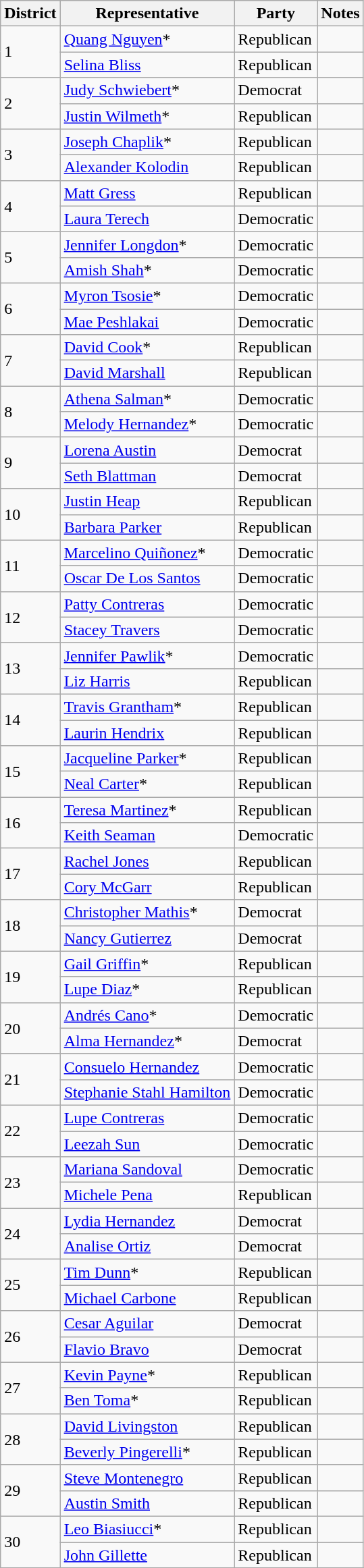<table class="wikitable">
<tr>
<th>District</th>
<th>Representative</th>
<th>Party</th>
<th>Notes</th>
</tr>
<tr>
<td rowspan="2">1</td>
<td><a href='#'>Quang Nguyen</a>*</td>
<td>Republican</td>
<td></td>
</tr>
<tr>
<td><a href='#'>Selina Bliss</a></td>
<td>Republican</td>
<td></td>
</tr>
<tr>
<td rowspan="2">2</td>
<td><a href='#'>Judy Schwiebert</a>*</td>
<td>Democrat</td>
<td></td>
</tr>
<tr>
<td><a href='#'>Justin Wilmeth</a>*</td>
<td>Republican</td>
<td></td>
</tr>
<tr>
<td rowspan="2">3</td>
<td><a href='#'>Joseph Chaplik</a>*</td>
<td>Republican</td>
<td></td>
</tr>
<tr>
<td><a href='#'>Alexander Kolodin</a></td>
<td>Republican</td>
<td></td>
</tr>
<tr>
<td rowspan="2">4</td>
<td><a href='#'>Matt Gress</a></td>
<td>Republican</td>
<td></td>
</tr>
<tr>
<td><a href='#'>Laura Terech</a></td>
<td>Democratic</td>
<td></td>
</tr>
<tr>
<td rowspan="2">5</td>
<td><a href='#'>Jennifer Longdon</a>*</td>
<td>Democratic</td>
<td></td>
</tr>
<tr>
<td><a href='#'>Amish Shah</a>*</td>
<td>Democratic</td>
<td></td>
</tr>
<tr>
<td rowspan="2">6</td>
<td><a href='#'>Myron Tsosie</a>*</td>
<td>Democratic</td>
<td></td>
</tr>
<tr>
<td><a href='#'>Mae Peshlakai</a></td>
<td>Democratic</td>
<td></td>
</tr>
<tr>
<td rowspan="2">7</td>
<td><a href='#'>David Cook</a>*</td>
<td>Republican</td>
<td></td>
</tr>
<tr>
<td><a href='#'>David Marshall</a></td>
<td>Republican</td>
<td></td>
</tr>
<tr>
<td rowspan="2">8</td>
<td><a href='#'>Athena Salman</a>*</td>
<td>Democratic</td>
<td></td>
</tr>
<tr>
<td><a href='#'>Melody Hernandez</a>*</td>
<td>Democratic</td>
<td></td>
</tr>
<tr>
<td rowspan="2">9</td>
<td><a href='#'>Lorena Austin</a></td>
<td>Democrat</td>
<td></td>
</tr>
<tr>
<td><a href='#'>Seth Blattman</a></td>
<td>Democrat</td>
<td></td>
</tr>
<tr>
<td rowspan="2">10</td>
<td><a href='#'>Justin Heap</a></td>
<td>Republican</td>
<td></td>
</tr>
<tr>
<td><a href='#'>Barbara Parker</a></td>
<td>Republican</td>
<td></td>
</tr>
<tr>
<td rowspan="2">11</td>
<td><a href='#'>Marcelino Quiñonez</a>*</td>
<td>Democratic</td>
<td></td>
</tr>
<tr>
<td><a href='#'>Oscar De Los Santos</a></td>
<td>Democratic</td>
<td></td>
</tr>
<tr>
<td rowspan="2">12</td>
<td><a href='#'>Patty Contreras</a></td>
<td>Democratic</td>
<td></td>
</tr>
<tr>
<td><a href='#'>Stacey Travers</a></td>
<td>Democratic</td>
<td></td>
</tr>
<tr>
<td rowspan="2">13</td>
<td><a href='#'>Jennifer Pawlik</a>*</td>
<td>Democratic</td>
<td></td>
</tr>
<tr>
<td><a href='#'>Liz Harris</a></td>
<td>Republican</td>
<td></td>
</tr>
<tr>
<td rowspan="2">14</td>
<td><a href='#'>Travis Grantham</a>*</td>
<td>Republican</td>
<td></td>
</tr>
<tr>
<td><a href='#'>Laurin Hendrix</a></td>
<td>Republican</td>
<td></td>
</tr>
<tr>
<td rowspan="2">15</td>
<td><a href='#'>Jacqueline Parker</a>*</td>
<td>Republican</td>
<td></td>
</tr>
<tr>
<td><a href='#'>Neal Carter</a>*</td>
<td>Republican</td>
<td></td>
</tr>
<tr>
<td rowspan="2">16</td>
<td><a href='#'>Teresa Martinez</a>*</td>
<td>Republican</td>
<td></td>
</tr>
<tr>
<td><a href='#'>Keith Seaman</a></td>
<td>Democratic</td>
<td></td>
</tr>
<tr>
<td rowspan="2">17</td>
<td><a href='#'>Rachel Jones</a></td>
<td>Republican</td>
<td></td>
</tr>
<tr>
<td><a href='#'>Cory McGarr</a></td>
<td>Republican</td>
<td></td>
</tr>
<tr>
<td rowspan="2">18</td>
<td><a href='#'>Christopher Mathis</a>*</td>
<td>Democrat</td>
<td></td>
</tr>
<tr>
<td><a href='#'>Nancy Gutierrez</a></td>
<td>Democrat</td>
<td></td>
</tr>
<tr>
<td rowspan="2">19</td>
<td><a href='#'>Gail Griffin</a>*</td>
<td>Republican</td>
<td></td>
</tr>
<tr>
<td><a href='#'>Lupe Diaz</a>*</td>
<td>Republican</td>
<td></td>
</tr>
<tr>
<td rowspan="2">20</td>
<td><a href='#'>Andrés Cano</a>*</td>
<td>Democratic</td>
<td></td>
</tr>
<tr>
<td><a href='#'>Alma Hernandez</a>*</td>
<td>Democrat</td>
<td></td>
</tr>
<tr>
<td rowspan="2">21</td>
<td><a href='#'>Consuelo Hernandez</a></td>
<td>Democratic</td>
<td></td>
</tr>
<tr>
<td><a href='#'>Stephanie Stahl Hamilton</a></td>
<td>Democratic</td>
<td></td>
</tr>
<tr>
<td rowspan="2">22</td>
<td><a href='#'>Lupe Contreras</a></td>
<td>Democratic</td>
<td></td>
</tr>
<tr>
<td><a href='#'>Leezah Sun</a></td>
<td>Democratic</td>
<td></td>
</tr>
<tr>
<td rowspan="2">23</td>
<td><a href='#'>Mariana Sandoval</a></td>
<td>Democratic</td>
<td></td>
</tr>
<tr>
<td><a href='#'>Michele Pena</a></td>
<td>Republican</td>
<td></td>
</tr>
<tr>
<td rowspan="2">24</td>
<td><a href='#'>Lydia Hernandez</a></td>
<td>Democrat</td>
<td></td>
</tr>
<tr>
<td><a href='#'>Analise Ortiz</a></td>
<td>Democrat</td>
<td></td>
</tr>
<tr>
<td rowspan="2">25</td>
<td><a href='#'>Tim Dunn</a>*</td>
<td>Republican</td>
<td></td>
</tr>
<tr>
<td><a href='#'>Michael Carbone</a></td>
<td>Republican</td>
<td></td>
</tr>
<tr>
<td rowspan="2">26</td>
<td><a href='#'>Cesar Aguilar</a></td>
<td>Democrat</td>
<td></td>
</tr>
<tr>
<td><a href='#'>Flavio Bravo</a></td>
<td>Democrat</td>
<td></td>
</tr>
<tr>
<td rowspan="2">27</td>
<td><a href='#'>Kevin Payne</a>*</td>
<td>Republican</td>
<td></td>
</tr>
<tr>
<td><a href='#'>Ben Toma</a>*</td>
<td>Republican</td>
<td></td>
</tr>
<tr>
<td rowspan="2">28</td>
<td><a href='#'>David Livingston</a></td>
<td>Republican</td>
<td></td>
</tr>
<tr>
<td><a href='#'>Beverly Pingerelli</a>*</td>
<td>Republican</td>
<td></td>
</tr>
<tr>
<td rowspan="2">29</td>
<td><a href='#'>Steve Montenegro</a></td>
<td>Republican</td>
<td></td>
</tr>
<tr>
<td><a href='#'>Austin Smith</a></td>
<td>Republican</td>
<td></td>
</tr>
<tr>
<td rowspan="2">30</td>
<td><a href='#'>Leo Biasiucci</a>*</td>
<td>Republican</td>
<td></td>
</tr>
<tr>
<td><a href='#'>John Gillette</a></td>
<td>Republican</td>
<td></td>
</tr>
<tr>
</tr>
</table>
